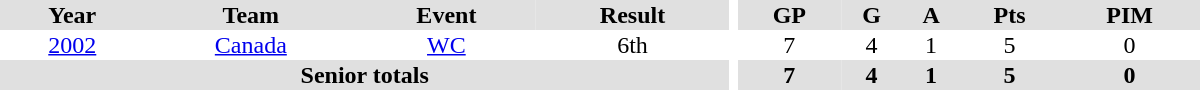<table border="0" cellpadding="1" cellspacing="0" ID="Table3" style="text-align:center; width:50em">
<tr ALIGN="center" bgcolor="#e0e0e0">
<th>Year</th>
<th>Team</th>
<th>Event</th>
<th>Result</th>
<th rowspan="99" bgcolor="#ffffff"></th>
<th>GP</th>
<th>G</th>
<th>A</th>
<th>Pts</th>
<th>PIM</th>
</tr>
<tr>
<td><a href='#'>2002</a></td>
<td><a href='#'>Canada</a></td>
<td><a href='#'>WC</a></td>
<td>6th</td>
<td>7</td>
<td>4</td>
<td>1</td>
<td>5</td>
<td>0</td>
</tr>
<tr bgcolor="#e0e0e0">
<th colspan="4">Senior totals</th>
<th>7</th>
<th>4</th>
<th>1</th>
<th>5</th>
<th>0</th>
</tr>
</table>
